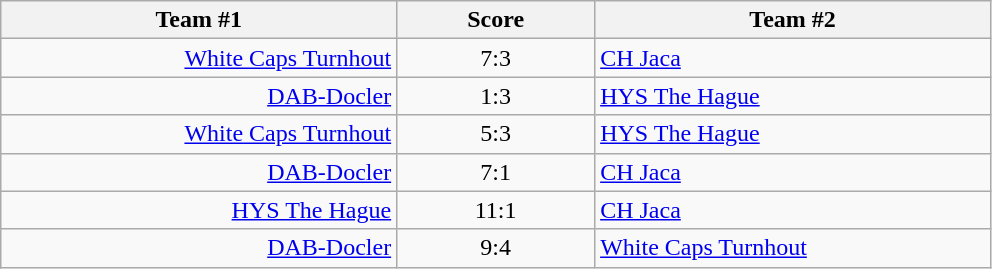<table class="wikitable" style="text-align: center;">
<tr>
<th width=22%>Team #1</th>
<th width=11%>Score</th>
<th width=22%>Team #2</th>
</tr>
<tr>
<td style="text-align: right;"><a href='#'>White Caps Turnhout</a> </td>
<td>7:3</td>
<td style="text-align: left;"> <a href='#'>CH Jaca</a></td>
</tr>
<tr>
<td style="text-align: right;"><a href='#'>DAB-Docler</a> </td>
<td>1:3</td>
<td style="text-align: left;"> <a href='#'>HYS The Hague</a></td>
</tr>
<tr>
<td style="text-align: right;"><a href='#'>White Caps Turnhout</a> </td>
<td>5:3</td>
<td style="text-align: left;"> <a href='#'>HYS The Hague</a></td>
</tr>
<tr>
<td style="text-align: right;"><a href='#'>DAB-Docler</a> </td>
<td>7:1</td>
<td style="text-align: left;"> <a href='#'>CH Jaca</a></td>
</tr>
<tr>
<td style="text-align: right;"><a href='#'>HYS The Hague</a> </td>
<td>11:1</td>
<td style="text-align: left;"> <a href='#'>CH Jaca</a></td>
</tr>
<tr>
<td style="text-align: right;"><a href='#'>DAB-Docler</a> </td>
<td>9:4</td>
<td style="text-align: left;"> <a href='#'>White Caps Turnhout</a></td>
</tr>
</table>
